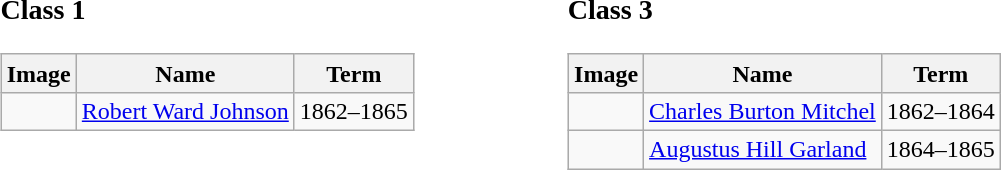<table width=60% |>
<tr>
<td width=30% valign=top><br><h3>Class 1</h3><table class="wikitable sortable">
<tr>
<th>Image</th>
<th>Name</th>
<th>Term</th>
</tr>
<tr>
<td></td>
<td><a href='#'>Robert Ward Johnson</a></td>
<td>1862–1865</td>
</tr>
</table>
</td>
<td width=30% valign=top><br><h3>Class 3</h3><table class="wikitable sortable">
<tr>
<th>Image</th>
<th>Name</th>
<th>Term</th>
</tr>
<tr>
<td></td>
<td><a href='#'>Charles Burton Mitchel</a></td>
<td>1862–1864</td>
</tr>
<tr>
<td></td>
<td><a href='#'>Augustus Hill Garland</a></td>
<td>1864–1865</td>
</tr>
</table>
</td>
</tr>
</table>
